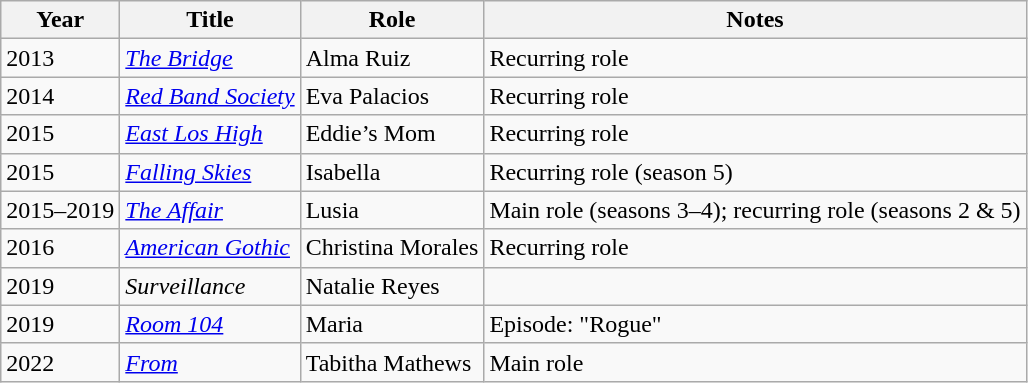<table class="wikitable sortable">
<tr>
<th>Year</th>
<th>Title</th>
<th class="unsortable">Role</th>
<th class="unsortable">Notes</th>
</tr>
<tr>
<td>2013</td>
<td data-sort-value="Bridge, The"><em><a href='#'>The Bridge</a></em></td>
<td>Alma Ruiz</td>
<td>Recurring role</td>
</tr>
<tr>
<td>2014</td>
<td><em><a href='#'>Red Band Society</a></em></td>
<td>Eva Palacios</td>
<td>Recurring role</td>
</tr>
<tr>
<td>2015</td>
<td><em><a href='#'>East Los High</a></em></td>
<td>Eddie’s Mom</td>
<td>Recurring role</td>
</tr>
<tr>
<td>2015</td>
<td><em><a href='#'>Falling Skies</a></em></td>
<td>Isabella</td>
<td>Recurring role (season 5)</td>
</tr>
<tr>
<td>2015–2019</td>
<td data-sort-value="Affair, The"><em><a href='#'>The Affair</a></em></td>
<td>Lusia</td>
<td>Main role (seasons 3–4); recurring role (seasons 2 & 5)</td>
</tr>
<tr>
<td>2016</td>
<td><em><a href='#'>American Gothic</a></em></td>
<td>Christina Morales</td>
<td>Recurring role</td>
</tr>
<tr>
<td>2019</td>
<td><em>Surveillance</em></td>
<td>Natalie Reyes</td>
<td></td>
</tr>
<tr>
<td>2019</td>
<td><em><a href='#'>Room 104</a></em></td>
<td>Maria</td>
<td>Episode: "Rogue"</td>
</tr>
<tr>
<td>2022</td>
<td><em> <a href='#'>From</a></em></td>
<td>Tabitha Mathews</td>
<td>Main role</td>
</tr>
</table>
